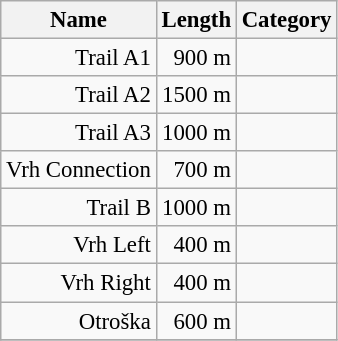<table class="wikitable" style="font-size:95%;">
<tr>
<th>Name</th>
<th>Length</th>
<th>Category</th>
</tr>
<tr align=right>
<td>Trail A1</td>
<td>900 m</td>
<td></td>
</tr>
<tr align=right>
<td>Trail A2</td>
<td>1500 m</td>
<td></td>
</tr>
<tr align=right>
<td>Trail A3</td>
<td>1000 m</td>
<td></td>
</tr>
<tr align=right>
<td>Vrh Connection</td>
<td>700 m</td>
<td></td>
</tr>
<tr align=right>
<td>Trail B</td>
<td>1000 m</td>
<td></td>
</tr>
<tr align=right>
<td>Vrh Left</td>
<td>400 m</td>
<td></td>
</tr>
<tr align=right>
<td>Vrh Right</td>
<td>400 m</td>
<td></td>
</tr>
<tr align=right>
<td>Otroška</td>
<td>600 m</td>
<td></td>
</tr>
<tr align=right>
</tr>
</table>
